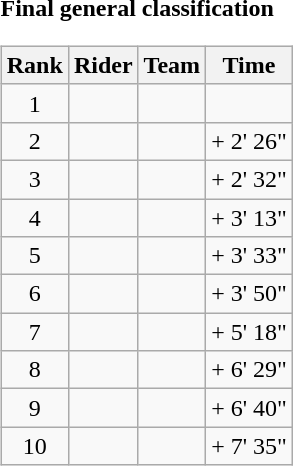<table>
<tr>
<td><strong>Final general classification</strong><br><table class="wikitable">
<tr>
<th scope="col">Rank</th>
<th scope="col">Rider</th>
<th scope="col">Team</th>
<th scope="col">Time</th>
</tr>
<tr>
<td style="text-align:center;">1</td>
<td></td>
<td></td>
<td style="text-align:right;"></td>
</tr>
<tr>
<td style="text-align:center;">2</td>
<td></td>
<td></td>
<td style="text-align:right;">+ 2' 26"</td>
</tr>
<tr>
<td style="text-align:center;">3</td>
<td></td>
<td></td>
<td style="text-align:right;">+ 2' 32"</td>
</tr>
<tr>
<td style="text-align:center;">4</td>
<td></td>
<td></td>
<td style="text-align:right;">+ 3' 13"</td>
</tr>
<tr>
<td style="text-align:center;">5</td>
<td></td>
<td></td>
<td style="text-align:right;">+ 3' 33"</td>
</tr>
<tr>
<td style="text-align:center;">6</td>
<td></td>
<td></td>
<td style="text-align:right;">+ 3' 50"</td>
</tr>
<tr>
<td style="text-align:center;">7</td>
<td></td>
<td></td>
<td style="text-align:right;">+ 5' 18"</td>
</tr>
<tr>
<td style="text-align:center;">8</td>
<td></td>
<td></td>
<td style="text-align:right;">+ 6' 29"</td>
</tr>
<tr>
<td style="text-align:center;">9</td>
<td></td>
<td></td>
<td style="text-align:right;">+ 6' 40"</td>
</tr>
<tr>
<td style="text-align:center;">10</td>
<td></td>
<td></td>
<td style="text-align:right;">+ 7' 35"</td>
</tr>
</table>
</td>
</tr>
</table>
